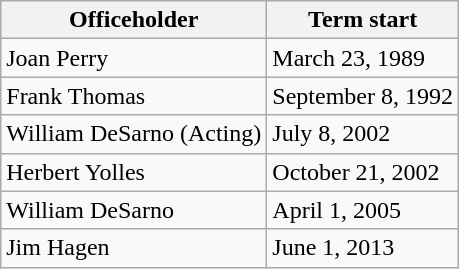<table class="wikitable sortable">
<tr style="vertical-align:bottom;">
<th>Officeholder</th>
<th>Term start</th>
</tr>
<tr>
<td>Joan Perry</td>
<td>March 23, 1989</td>
</tr>
<tr>
<td>Frank Thomas</td>
<td>September 8, 1992</td>
</tr>
<tr>
<td>William DeSarno (Acting)</td>
<td>July 8, 2002</td>
</tr>
<tr>
<td>Herbert Yolles</td>
<td>October 21, 2002</td>
</tr>
<tr>
<td>William DeSarno</td>
<td>April 1, 2005</td>
</tr>
<tr>
<td>Jim Hagen</td>
<td>June 1, 2013</td>
</tr>
</table>
